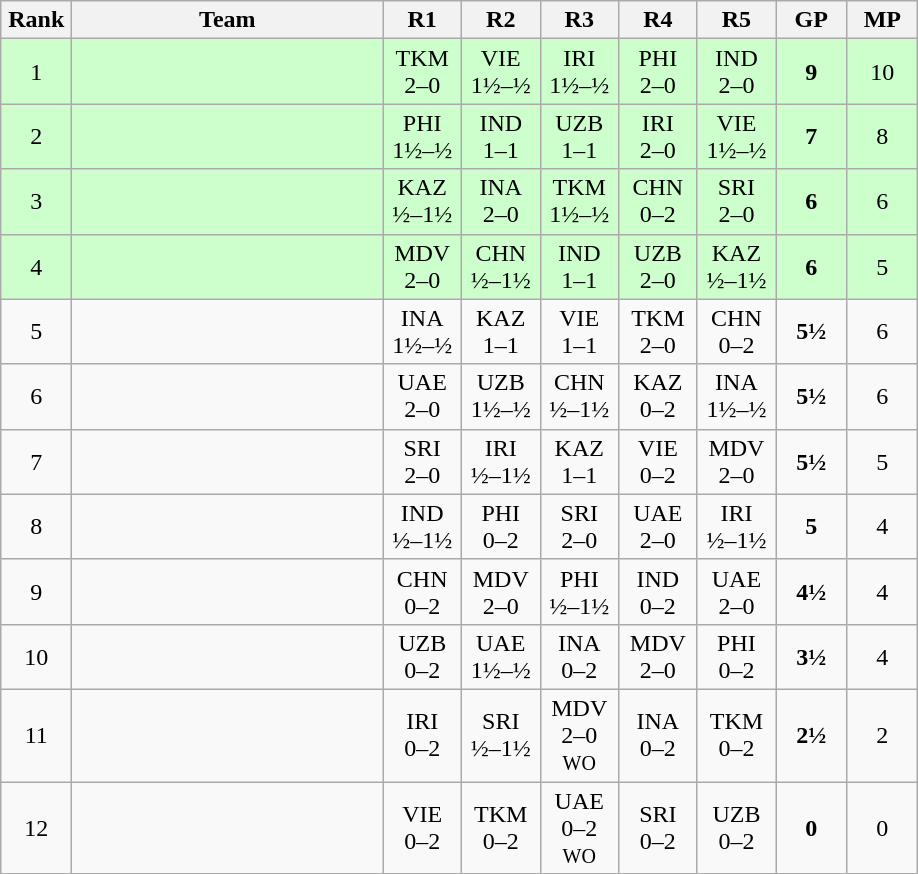<table class=wikitable style="text-align:center">
<tr>
<th width=40>Rank</th>
<th width=200>Team</th>
<th width=45>R1</th>
<th width=45>R2</th>
<th width=45>R3</th>
<th width=45>R4</th>
<th width=45>R5</th>
<th width=40>GP</th>
<th width=40>MP</th>
</tr>
<tr style="background:#ccffcc;">
<td>1</td>
<td align=left></td>
<td>TKM<br>2–0</td>
<td>VIE<br>1½–½</td>
<td>IRI<br>1½–½</td>
<td>PHI<br>2–0</td>
<td>IND<br>2–0</td>
<td><strong>9</strong></td>
<td>10</td>
</tr>
<tr style="background:#ccffcc;">
<td>2</td>
<td align=left></td>
<td>PHI<br>1½–½</td>
<td>IND<br>1–1</td>
<td>UZB<br>1–1</td>
<td>IRI<br>2–0</td>
<td>VIE<br>1½–½</td>
<td><strong>7</strong></td>
<td>8</td>
</tr>
<tr style="background:#ccffcc;">
<td>3</td>
<td align=left></td>
<td>KAZ<br>½–1½</td>
<td>INA<br>2–0</td>
<td>TKM<br>1½–½</td>
<td>CHN<br>0–2</td>
<td>SRI<br>2–0</td>
<td><strong>6</strong></td>
<td>6</td>
</tr>
<tr style="background:#ccffcc;">
<td>4</td>
<td align=left></td>
<td>MDV<br>2–0</td>
<td>CHN<br>½–1½</td>
<td>IND<br>1–1</td>
<td>UZB<br>2–0</td>
<td>KAZ<br>½–1½</td>
<td><strong>6</strong></td>
<td>5</td>
</tr>
<tr>
<td>5</td>
<td align=left></td>
<td>INA<br>1½–½</td>
<td>KAZ<br>1–1</td>
<td>VIE<br>1–1</td>
<td>TKM<br>2–0</td>
<td>CHN<br>0–2</td>
<td><strong>5½</strong></td>
<td>6</td>
</tr>
<tr>
<td>6</td>
<td align=left></td>
<td>UAE<br>2–0</td>
<td>UZB<br>1½–½</td>
<td>CHN<br>½–1½</td>
<td>KAZ<br>0–2</td>
<td>INA<br>1½–½</td>
<td><strong>5½</strong></td>
<td>6</td>
</tr>
<tr>
<td>7</td>
<td align=left></td>
<td>SRI<br>2–0</td>
<td>IRI<br>½–1½</td>
<td>KAZ<br>1–1</td>
<td>VIE<br>0–2</td>
<td>MDV<br>2–0</td>
<td><strong>5½</strong></td>
<td>5</td>
</tr>
<tr>
<td>8</td>
<td align=left></td>
<td>IND<br>½–1½</td>
<td>PHI<br>0–2</td>
<td>SRI<br>2–0</td>
<td>UAE<br>2–0</td>
<td>IRI<br>½–1½</td>
<td><strong>5</strong></td>
<td>4</td>
</tr>
<tr>
<td>9</td>
<td align=left></td>
<td>CHN<br>0–2</td>
<td>MDV<br>2–0</td>
<td>PHI<br>½–1½</td>
<td>IND<br>0–2</td>
<td>UAE<br>2–0</td>
<td><strong>4½</strong></td>
<td>4</td>
</tr>
<tr>
<td>10</td>
<td align=left></td>
<td>UZB<br>0–2</td>
<td>UAE<br>1½–½</td>
<td>INA<br>0–2</td>
<td>MDV<br>2–0</td>
<td>PHI<br>0–2</td>
<td><strong>3½</strong></td>
<td>4</td>
</tr>
<tr>
<td>11</td>
<td align=left></td>
<td>IRI<br>0–2</td>
<td>SRI<br>½–1½</td>
<td>MDV<br>2–0 <small>WO</small></td>
<td>INA<br>0–2</td>
<td>TKM<br>0–2</td>
<td><strong>2½</strong></td>
<td>2</td>
</tr>
<tr>
<td>12</td>
<td align=left></td>
<td>VIE<br>0–2</td>
<td>TKM<br>0–2</td>
<td>UAE<br>0–2 <small>WO</small></td>
<td>SRI<br>0–2</td>
<td>UZB<br>0–2</td>
<td><strong>0</strong></td>
<td>0</td>
</tr>
</table>
